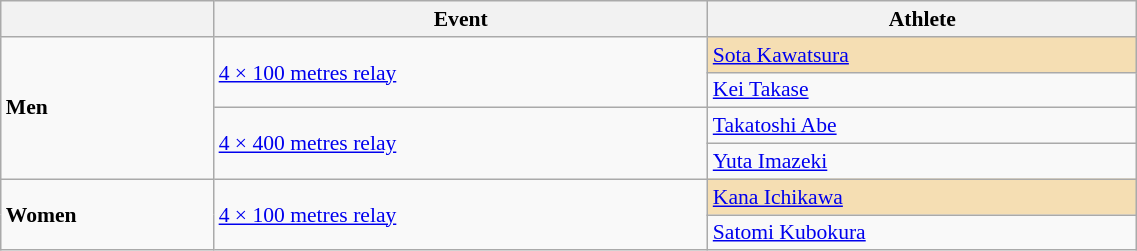<table class=wikitable style="font-size:90%" width=60%>
<tr>
<th></th>
<th>Event</th>
<th>Athlete</th>
</tr>
<tr>
<td rowspan=4><strong>Men</strong></td>
<td rowspan=2><a href='#'>4 × 100 metres relay</a></td>
<td bgcolor="wheat"><a href='#'>Sota Kawatsura</a></td>
</tr>
<tr>
<td><a href='#'>Kei Takase</a></td>
</tr>
<tr>
<td rowspan=2><a href='#'>4 × 400 metres relay</a></td>
<td><a href='#'>Takatoshi Abe</a></td>
</tr>
<tr>
<td><a href='#'>Yuta Imazeki</a></td>
</tr>
<tr>
<td rowspan=2><strong>Women</strong></td>
<td rowspan=2><a href='#'>4 × 100 metres relay</a></td>
<td bgcolor="wheat"><a href='#'>Kana Ichikawa</a></td>
</tr>
<tr>
<td><a href='#'>Satomi Kubokura</a></td>
</tr>
</table>
